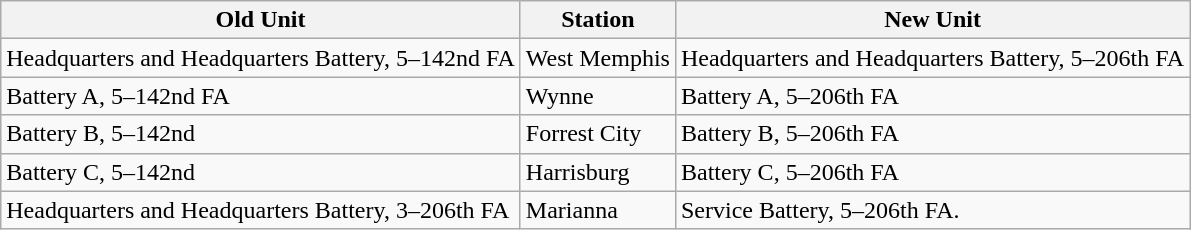<table class="wikitable">
<tr>
<th>Old Unit</th>
<th>Station</th>
<th>New Unit</th>
</tr>
<tr>
<td>Headquarters and Headquarters Battery, 5–142nd FA</td>
<td>West Memphis</td>
<td>Headquarters and Headquarters Battery, 5–206th FA</td>
</tr>
<tr>
<td>Battery A, 5–142nd FA</td>
<td>Wynne</td>
<td>Battery A, 5–206th FA</td>
</tr>
<tr>
<td>Battery B, 5–142nd</td>
<td>Forrest City</td>
<td>Battery B, 5–206th FA</td>
</tr>
<tr>
<td>Battery C, 5–142nd</td>
<td>Harrisburg</td>
<td>Battery C, 5–206th FA</td>
</tr>
<tr>
<td>Headquarters and Headquarters Battery, 3–206th FA</td>
<td>Marianna</td>
<td>Service Battery, 5–206th FA.</td>
</tr>
</table>
